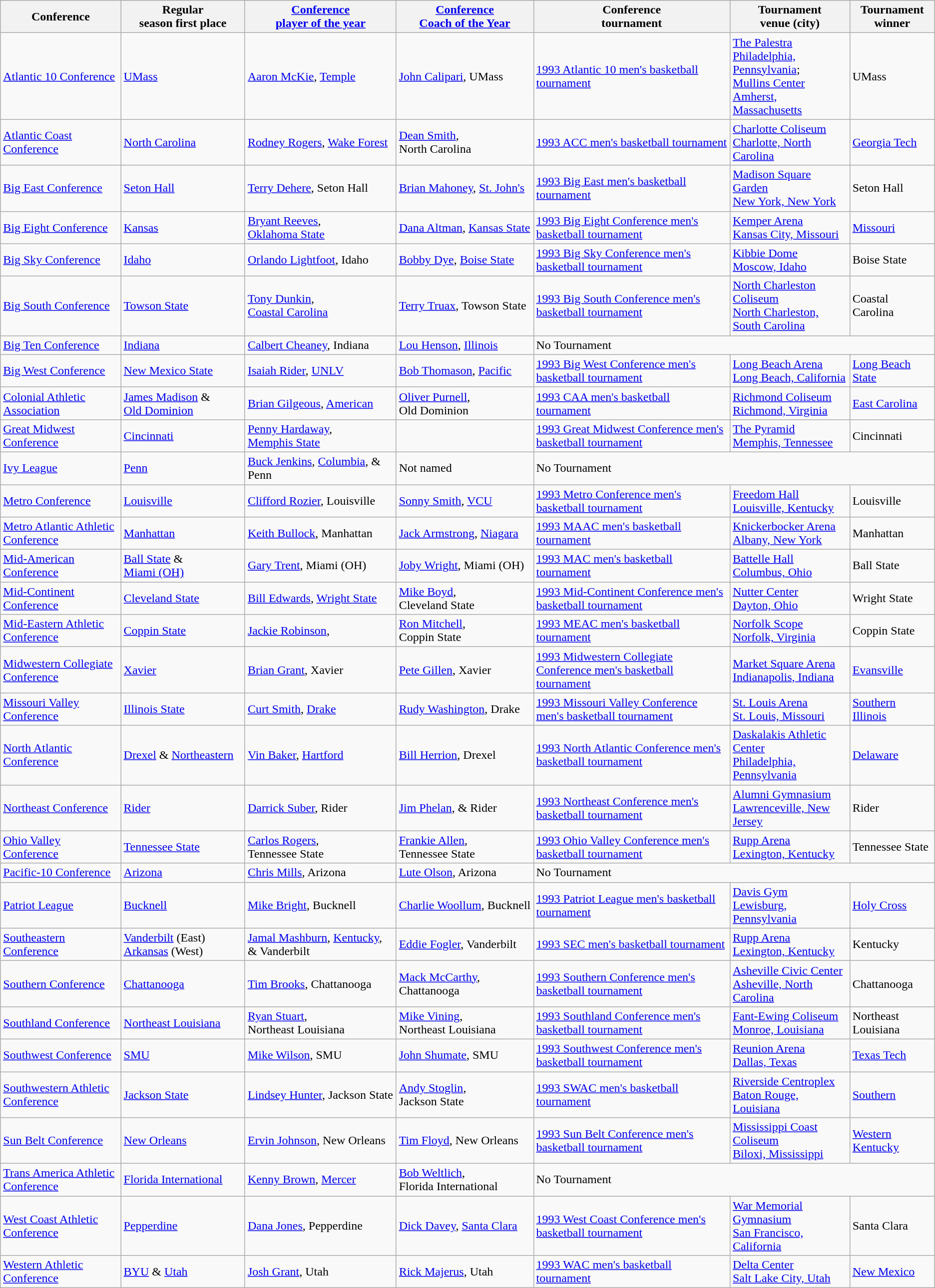<table class="wikitable">
<tr>
<th>Conference</th>
<th>Regular <br> season first place</th>
<th><a href='#'>Conference <br> player of the year</a></th>
<th><a href='#'>Conference <br> Coach of the Year</a></th>
<th>Conference <br> tournament</th>
<th>Tournament <br> venue (city)</th>
<th>Tournament <br> winner</th>
</tr>
<tr>
<td><a href='#'>Atlantic 10 Conference</a></td>
<td><a href='#'>UMass</a></td>
<td><a href='#'>Aaron McKie</a>, <a href='#'>Temple</a></td>
<td><a href='#'>John Calipari</a>, UMass</td>
<td><a href='#'>1993 Atlantic 10 men's basketball tournament</a></td>
<td><a href='#'>The Palestra</a><br><a href='#'>Philadelphia, Pennsylvania</a>;<br><a href='#'>Mullins Center</a><br><a href='#'>Amherst, Massachusetts</a></td>
<td>UMass</td>
</tr>
<tr>
<td><a href='#'>Atlantic Coast Conference</a></td>
<td><a href='#'>North Carolina</a></td>
<td><a href='#'>Rodney Rogers</a>, <a href='#'>Wake Forest</a></td>
<td><a href='#'>Dean Smith</a>, North Carolina</td>
<td><a href='#'>1993 ACC men's basketball tournament</a></td>
<td><a href='#'>Charlotte Coliseum</a><br><a href='#'>Charlotte, North Carolina</a></td>
<td><a href='#'>Georgia Tech</a></td>
</tr>
<tr>
<td><a href='#'>Big East Conference</a></td>
<td><a href='#'>Seton Hall</a></td>
<td><a href='#'>Terry Dehere</a>, Seton Hall</td>
<td><a href='#'>Brian Mahoney</a>, <a href='#'>St. John's</a></td>
<td><a href='#'>1993 Big East men's basketball tournament</a></td>
<td><a href='#'>Madison Square Garden</a><br><a href='#'>New York, New York</a></td>
<td>Seton Hall</td>
</tr>
<tr>
<td><a href='#'>Big Eight Conference</a></td>
<td><a href='#'>Kansas</a></td>
<td><a href='#'>Bryant Reeves</a>, <a href='#'>Oklahoma State</a></td>
<td><a href='#'>Dana Altman</a>, <a href='#'>Kansas State</a></td>
<td><a href='#'>1993 Big Eight Conference men's basketball tournament</a></td>
<td><a href='#'>Kemper Arena</a><br><a href='#'>Kansas City, Missouri</a></td>
<td><a href='#'>Missouri</a></td>
</tr>
<tr>
<td><a href='#'>Big Sky Conference</a></td>
<td><a href='#'>Idaho</a></td>
<td><a href='#'>Orlando Lightfoot</a>, Idaho</td>
<td><a href='#'>Bobby Dye</a>, <a href='#'>Boise State</a></td>
<td><a href='#'>1993 Big Sky Conference men's basketball tournament</a></td>
<td><a href='#'>Kibbie Dome</a><br><a href='#'>Moscow, Idaho</a></td>
<td>Boise State</td>
</tr>
<tr>
<td><a href='#'>Big South Conference</a></td>
<td><a href='#'>Towson State</a></td>
<td><a href='#'>Tony Dunkin</a>, <a href='#'>Coastal Carolina</a></td>
<td><a href='#'>Terry Truax</a>, Towson State</td>
<td><a href='#'>1993 Big South Conference men's basketball tournament</a></td>
<td><a href='#'>North Charleston Coliseum</a><br><a href='#'>North Charleston, South Carolina</a></td>
<td>Coastal Carolina</td>
</tr>
<tr>
<td><a href='#'>Big Ten Conference</a></td>
<td><a href='#'>Indiana</a></td>
<td><a href='#'>Calbert Cheaney</a>, Indiana</td>
<td><a href='#'>Lou Henson</a>, <a href='#'>Illinois</a></td>
<td colspan=3>No Tournament</td>
</tr>
<tr>
<td><a href='#'>Big West Conference</a></td>
<td><a href='#'>New Mexico State</a></td>
<td><a href='#'>Isaiah Rider</a>, <a href='#'>UNLV</a></td>
<td><a href='#'>Bob Thomason</a>, <a href='#'>Pacific</a></td>
<td><a href='#'>1993 Big West Conference men's basketball tournament</a></td>
<td><a href='#'>Long Beach Arena</a><br><a href='#'>Long Beach, California</a></td>
<td><a href='#'>Long Beach State</a></td>
</tr>
<tr>
<td><a href='#'>Colonial Athletic Association</a></td>
<td><a href='#'>James Madison</a> & <a href='#'>Old Dominion</a></td>
<td><a href='#'>Brian Gilgeous</a>, <a href='#'>American</a></td>
<td><a href='#'>Oliver Purnell</a>, Old Dominion</td>
<td><a href='#'>1993 CAA men's basketball tournament</a></td>
<td><a href='#'>Richmond Coliseum</a><br><a href='#'>Richmond, Virginia</a></td>
<td><a href='#'>East Carolina</a></td>
</tr>
<tr>
<td><a href='#'>Great Midwest Conference</a></td>
<td><a href='#'>Cincinnati</a></td>
<td><a href='#'>Penny Hardaway</a>, <a href='#'>Memphis State</a></td>
<td></td>
<td><a href='#'>1993 Great Midwest Conference men's basketball tournament</a></td>
<td><a href='#'>The Pyramid</a><br><a href='#'>Memphis, Tennessee</a></td>
<td>Cincinnati</td>
</tr>
<tr>
<td><a href='#'>Ivy League</a></td>
<td><a href='#'>Penn</a></td>
<td><a href='#'>Buck Jenkins</a>, <a href='#'>Columbia</a>, &  Penn</td>
<td>Not named</td>
<td colspan=3>No Tournament</td>
</tr>
<tr>
<td><a href='#'>Metro Conference</a></td>
<td><a href='#'>Louisville</a></td>
<td><a href='#'>Clifford Rozier</a>, Louisville</td>
<td><a href='#'>Sonny Smith</a>, <a href='#'>VCU</a></td>
<td><a href='#'>1993 Metro Conference men's basketball tournament</a></td>
<td><a href='#'>Freedom Hall</a><br><a href='#'>Louisville, Kentucky</a></td>
<td>Louisville</td>
</tr>
<tr>
<td><a href='#'>Metro Atlantic Athletic Conference</a></td>
<td><a href='#'>Manhattan</a></td>
<td><a href='#'>Keith Bullock</a>, Manhattan</td>
<td><a href='#'>Jack Armstrong</a>, <a href='#'>Niagara</a></td>
<td><a href='#'>1993 MAAC men's basketball tournament</a></td>
<td><a href='#'>Knickerbocker Arena</a><br><a href='#'>Albany, New York</a></td>
<td>Manhattan</td>
</tr>
<tr>
<td><a href='#'>Mid-American Conference</a></td>
<td><a href='#'>Ball State</a> & <a href='#'>Miami (OH)</a></td>
<td><a href='#'>Gary Trent</a>, Miami (OH)</td>
<td><a href='#'>Joby Wright</a>, Miami (OH)</td>
<td><a href='#'>1993 MAC men's basketball tournament</a></td>
<td><a href='#'>Battelle Hall</a><br><a href='#'>Columbus, Ohio</a></td>
<td>Ball State</td>
</tr>
<tr>
<td><a href='#'>Mid-Continent Conference</a></td>
<td><a href='#'>Cleveland State</a></td>
<td><a href='#'>Bill Edwards</a>, <a href='#'>Wright State</a></td>
<td><a href='#'>Mike Boyd</a>, Cleveland State</td>
<td><a href='#'>1993 Mid-Continent Conference men's basketball tournament</a></td>
<td><a href='#'>Nutter Center</a><br><a href='#'>Dayton, Ohio</a></td>
<td>Wright State</td>
</tr>
<tr>
<td><a href='#'>Mid-Eastern Athletic Conference</a></td>
<td><a href='#'>Coppin State</a></td>
<td><a href='#'>Jackie Robinson</a>, </td>
<td><a href='#'>Ron Mitchell</a>, Coppin State</td>
<td><a href='#'>1993 MEAC men's basketball tournament</a></td>
<td><a href='#'>Norfolk Scope</a><br><a href='#'>Norfolk, Virginia</a></td>
<td>Coppin State</td>
</tr>
<tr>
<td><a href='#'>Midwestern Collegiate Conference</a></td>
<td><a href='#'>Xavier</a></td>
<td><a href='#'>Brian Grant</a>, Xavier</td>
<td><a href='#'>Pete Gillen</a>, Xavier</td>
<td><a href='#'>1993 Midwestern Collegiate Conference men's basketball tournament</a></td>
<td><a href='#'>Market Square Arena</a><br><a href='#'>Indianapolis, Indiana</a></td>
<td><a href='#'>Evansville</a></td>
</tr>
<tr>
<td><a href='#'>Missouri Valley Conference</a></td>
<td><a href='#'>Illinois State</a></td>
<td><a href='#'>Curt Smith</a>, <a href='#'>Drake</a></td>
<td><a href='#'>Rudy Washington</a>, Drake</td>
<td><a href='#'>1993 Missouri Valley Conference men's basketball tournament</a></td>
<td><a href='#'>St. Louis Arena</a><br><a href='#'>St. Louis, Missouri</a></td>
<td><a href='#'>Southern Illinois</a></td>
</tr>
<tr>
<td><a href='#'>North Atlantic Conference</a></td>
<td><a href='#'>Drexel</a> & <a href='#'>Northeastern</a></td>
<td><a href='#'>Vin Baker</a>, <a href='#'>Hartford</a></td>
<td><a href='#'>Bill Herrion</a>, Drexel</td>
<td><a href='#'>1993 North Atlantic Conference men's basketball tournament</a></td>
<td><a href='#'>Daskalakis Athletic Center</a><br><a href='#'>Philadelphia, Pennsylvania</a></td>
<td><a href='#'>Delaware</a></td>
</tr>
<tr>
<td><a href='#'>Northeast Conference</a></td>
<td><a href='#'>Rider</a></td>
<td><a href='#'>Darrick Suber</a>, Rider</td>
<td><a href='#'>Jim Phelan</a>,  &  Rider</td>
<td><a href='#'>1993 Northeast Conference men's basketball tournament</a></td>
<td><a href='#'>Alumni Gymnasium</a><br><a href='#'>Lawrenceville, New Jersey</a></td>
<td>Rider</td>
</tr>
<tr>
<td><a href='#'>Ohio Valley Conference</a></td>
<td><a href='#'>Tennessee State</a></td>
<td><a href='#'>Carlos Rogers</a>, Tennessee State</td>
<td><a href='#'>Frankie Allen</a>, Tennessee State</td>
<td><a href='#'>1993 Ohio Valley Conference men's basketball tournament</a></td>
<td><a href='#'>Rupp Arena</a><br><a href='#'>Lexington, Kentucky</a></td>
<td>Tennessee State</td>
</tr>
<tr>
<td><a href='#'>Pacific-10 Conference</a></td>
<td><a href='#'>Arizona</a></td>
<td><a href='#'>Chris Mills</a>, Arizona</td>
<td><a href='#'>Lute Olson</a>, Arizona</td>
<td colspan=3>No Tournament</td>
</tr>
<tr>
<td><a href='#'>Patriot League</a></td>
<td><a href='#'>Bucknell</a></td>
<td><a href='#'>Mike Bright</a>, Bucknell</td>
<td><a href='#'>Charlie Woollum</a>, Bucknell</td>
<td><a href='#'>1993 Patriot League men's basketball tournament</a></td>
<td><a href='#'>Davis Gym</a><br><a href='#'>Lewisburg, Pennsylvania</a></td>
<td><a href='#'>Holy Cross</a></td>
</tr>
<tr>
<td><a href='#'>Southeastern Conference</a></td>
<td><a href='#'>Vanderbilt</a> (East)<br><a href='#'>Arkansas</a> (West)</td>
<td><a href='#'>Jamal Mashburn</a>, <a href='#'>Kentucky</a>, &  Vanderbilt</td>
<td><a href='#'>Eddie Fogler</a>, Vanderbilt</td>
<td><a href='#'>1993 SEC men's basketball tournament</a></td>
<td><a href='#'>Rupp Arena</a><br><a href='#'>Lexington, Kentucky</a></td>
<td>Kentucky</td>
</tr>
<tr>
<td><a href='#'>Southern Conference</a></td>
<td><a href='#'>Chattanooga</a></td>
<td><a href='#'>Tim Brooks</a>, Chattanooga</td>
<td><a href='#'>Mack McCarthy</a>, Chattanooga</td>
<td><a href='#'>1993 Southern Conference men's basketball tournament</a></td>
<td><a href='#'>Asheville Civic Center</a><br><a href='#'>Asheville, North Carolina</a></td>
<td>Chattanooga</td>
</tr>
<tr>
<td><a href='#'>Southland Conference</a></td>
<td><a href='#'>Northeast Louisiana</a></td>
<td><a href='#'>Ryan Stuart</a>, Northeast Louisiana</td>
<td><a href='#'>Mike Vining</a>, Northeast Louisiana</td>
<td><a href='#'>1993 Southland Conference men's basketball tournament</a></td>
<td><a href='#'>Fant-Ewing Coliseum</a><br><a href='#'>Monroe, Louisiana</a></td>
<td>Northeast Louisiana</td>
</tr>
<tr>
<td><a href='#'>Southwest Conference</a></td>
<td><a href='#'>SMU</a></td>
<td><a href='#'>Mike Wilson</a>, SMU</td>
<td><a href='#'>John Shumate</a>, SMU</td>
<td><a href='#'>1993 Southwest Conference men's basketball tournament</a></td>
<td><a href='#'>Reunion Arena</a><br><a href='#'>Dallas, Texas</a></td>
<td><a href='#'>Texas Tech</a></td>
</tr>
<tr>
<td><a href='#'>Southwestern Athletic Conference</a></td>
<td><a href='#'>Jackson State</a></td>
<td><a href='#'>Lindsey Hunter</a>, Jackson State</td>
<td><a href='#'>Andy Stoglin</a>,  Jackson State</td>
<td><a href='#'>1993 SWAC men's basketball tournament</a></td>
<td><a href='#'>Riverside Centroplex</a><br><a href='#'>Baton Rouge, Louisiana</a></td>
<td><a href='#'>Southern</a></td>
</tr>
<tr>
<td><a href='#'>Sun Belt Conference</a></td>
<td><a href='#'>New Orleans</a></td>
<td><a href='#'>Ervin Johnson</a>, New Orleans</td>
<td><a href='#'>Tim Floyd</a>, New Orleans</td>
<td><a href='#'>1993 Sun Belt Conference men's basketball tournament</a></td>
<td><a href='#'>Mississippi Coast Coliseum</a><br><a href='#'>Biloxi, Mississippi</a></td>
<td><a href='#'>Western Kentucky</a></td>
</tr>
<tr>
<td><a href='#'>Trans America Athletic Conference</a></td>
<td><a href='#'>Florida International</a></td>
<td><a href='#'>Kenny Brown</a>, <a href='#'>Mercer</a></td>
<td><a href='#'>Bob Weltlich</a>, Florida International</td>
<td colspan=3>No Tournament</td>
</tr>
<tr>
<td><a href='#'>West Coast Athletic Conference</a></td>
<td><a href='#'>Pepperdine</a></td>
<td><a href='#'>Dana Jones</a>, Pepperdine</td>
<td><a href='#'>Dick Davey</a>, <a href='#'>Santa Clara</a></td>
<td><a href='#'>1993 West Coast Conference men's basketball tournament</a></td>
<td><a href='#'>War Memorial Gymnasium</a><br><a href='#'>San Francisco, California</a></td>
<td>Santa Clara</td>
</tr>
<tr>
<td><a href='#'>Western Athletic Conference</a></td>
<td><a href='#'>BYU</a> & <a href='#'>Utah</a></td>
<td><a href='#'>Josh Grant</a>, Utah</td>
<td><a href='#'>Rick Majerus</a>, Utah</td>
<td><a href='#'>1993 WAC men's basketball tournament</a></td>
<td><a href='#'>Delta Center</a><br><a href='#'>Salt Lake City, Utah</a></td>
<td><a href='#'>New Mexico</a></td>
</tr>
</table>
